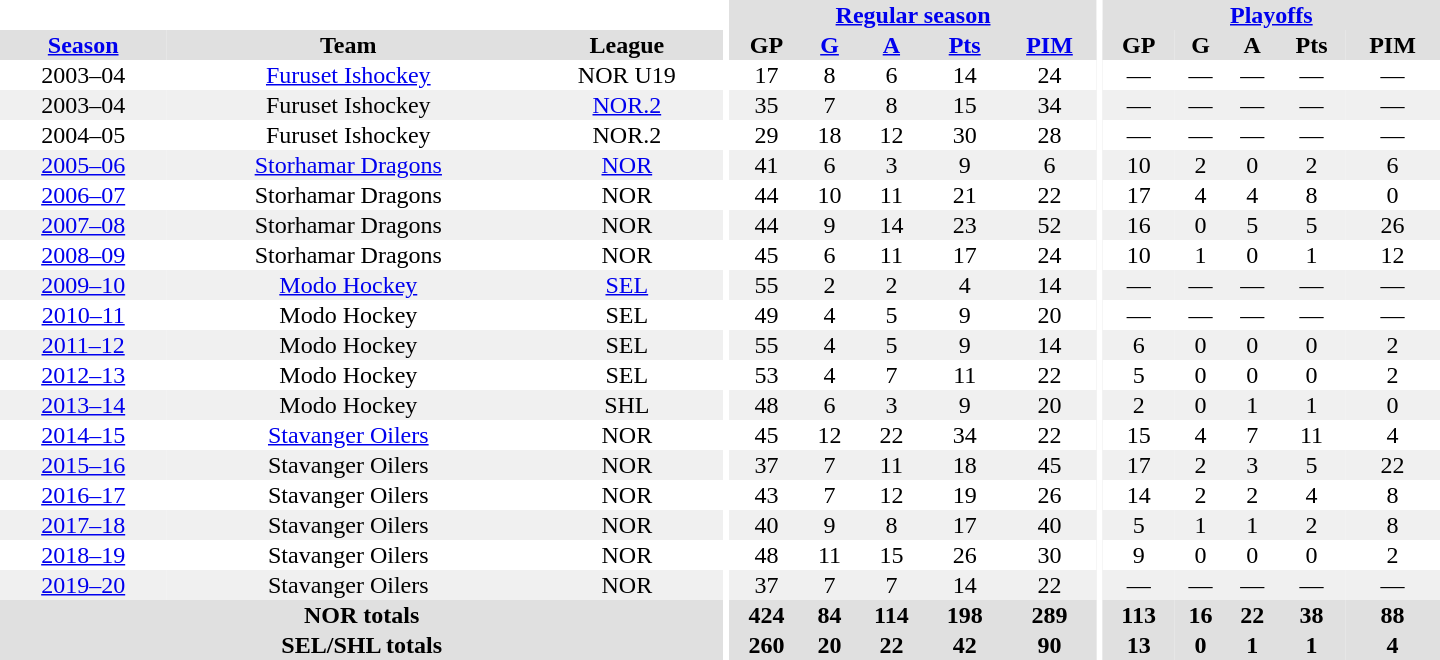<table border="0" cellpadding="1" cellspacing="0" style="text-align:center; width:60em">
<tr bgcolor="#e0e0e0">
<th colspan="3" bgcolor="#ffffff"></th>
<th rowspan="99" bgcolor="#ffffff"></th>
<th colspan="5"><a href='#'>Regular season</a></th>
<th rowspan="99" bgcolor="#ffffff"></th>
<th colspan="5"><a href='#'>Playoffs</a></th>
</tr>
<tr bgcolor="#e0e0e0">
<th><a href='#'>Season</a></th>
<th>Team</th>
<th>League</th>
<th>GP</th>
<th><a href='#'>G</a></th>
<th><a href='#'>A</a></th>
<th><a href='#'>Pts</a></th>
<th><a href='#'>PIM</a></th>
<th>GP</th>
<th>G</th>
<th>A</th>
<th>Pts</th>
<th>PIM</th>
</tr>
<tr>
<td>2003–04</td>
<td><a href='#'>Furuset Ishockey</a></td>
<td>NOR U19</td>
<td>17</td>
<td>8</td>
<td>6</td>
<td>14</td>
<td>24</td>
<td>—</td>
<td>—</td>
<td>—</td>
<td>—</td>
<td>—</td>
</tr>
<tr bgcolor="#f0f0f0">
<td>2003–04</td>
<td>Furuset Ishockey</td>
<td><a href='#'>NOR.2</a></td>
<td>35</td>
<td>7</td>
<td>8</td>
<td>15</td>
<td>34</td>
<td>—</td>
<td>—</td>
<td>—</td>
<td>—</td>
<td>—</td>
</tr>
<tr>
<td>2004–05</td>
<td>Furuset Ishockey</td>
<td>NOR.2</td>
<td>29</td>
<td>18</td>
<td>12</td>
<td>30</td>
<td>28</td>
<td>—</td>
<td>—</td>
<td>—</td>
<td>—</td>
<td>—</td>
</tr>
<tr bgcolor="#f0f0f0">
<td><a href='#'>2005–06</a></td>
<td><a href='#'>Storhamar Dragons</a></td>
<td><a href='#'>NOR</a></td>
<td>41</td>
<td>6</td>
<td>3</td>
<td>9</td>
<td>6</td>
<td>10</td>
<td>2</td>
<td>0</td>
<td>2</td>
<td>6</td>
</tr>
<tr>
<td><a href='#'>2006–07</a></td>
<td>Storhamar Dragons</td>
<td>NOR</td>
<td>44</td>
<td>10</td>
<td>11</td>
<td>21</td>
<td>22</td>
<td>17</td>
<td>4</td>
<td>4</td>
<td>8</td>
<td>0</td>
</tr>
<tr bgcolor="#f0f0f0">
<td><a href='#'>2007–08</a></td>
<td>Storhamar Dragons</td>
<td>NOR</td>
<td>44</td>
<td>9</td>
<td>14</td>
<td>23</td>
<td>52</td>
<td>16</td>
<td>0</td>
<td>5</td>
<td>5</td>
<td>26</td>
</tr>
<tr>
<td><a href='#'>2008–09</a></td>
<td>Storhamar Dragons</td>
<td>NOR</td>
<td>45</td>
<td>6</td>
<td>11</td>
<td>17</td>
<td>24</td>
<td>10</td>
<td>1</td>
<td>0</td>
<td>1</td>
<td>12</td>
</tr>
<tr bgcolor="#f0f0f0">
<td><a href='#'>2009–10</a></td>
<td><a href='#'>Modo Hockey</a></td>
<td><a href='#'>SEL</a></td>
<td>55</td>
<td>2</td>
<td>2</td>
<td>4</td>
<td>14</td>
<td>—</td>
<td>—</td>
<td>—</td>
<td>—</td>
<td>—</td>
</tr>
<tr>
<td><a href='#'>2010–11</a></td>
<td>Modo Hockey</td>
<td>SEL</td>
<td>49</td>
<td>4</td>
<td>5</td>
<td>9</td>
<td>20</td>
<td>—</td>
<td>—</td>
<td>—</td>
<td>—</td>
<td>—</td>
</tr>
<tr bgcolor="#f0f0f0">
<td><a href='#'>2011–12</a></td>
<td>Modo Hockey</td>
<td>SEL</td>
<td>55</td>
<td>4</td>
<td>5</td>
<td>9</td>
<td>14</td>
<td>6</td>
<td>0</td>
<td>0</td>
<td>0</td>
<td>2</td>
</tr>
<tr>
<td><a href='#'>2012–13</a></td>
<td>Modo Hockey</td>
<td>SEL</td>
<td>53</td>
<td>4</td>
<td>7</td>
<td>11</td>
<td>22</td>
<td>5</td>
<td>0</td>
<td>0</td>
<td>0</td>
<td>2</td>
</tr>
<tr bgcolor="#f0f0f0">
<td><a href='#'>2013–14</a></td>
<td>Modo Hockey</td>
<td>SHL</td>
<td>48</td>
<td>6</td>
<td>3</td>
<td>9</td>
<td>20</td>
<td>2</td>
<td>0</td>
<td>1</td>
<td>1</td>
<td>0</td>
</tr>
<tr>
<td><a href='#'>2014–15</a></td>
<td><a href='#'>Stavanger Oilers</a></td>
<td>NOR</td>
<td>45</td>
<td>12</td>
<td>22</td>
<td>34</td>
<td>22</td>
<td>15</td>
<td>4</td>
<td>7</td>
<td>11</td>
<td>4</td>
</tr>
<tr bgcolor="#f0f0f0">
<td><a href='#'>2015–16</a></td>
<td>Stavanger Oilers</td>
<td>NOR</td>
<td>37</td>
<td>7</td>
<td>11</td>
<td>18</td>
<td>45</td>
<td>17</td>
<td>2</td>
<td>3</td>
<td>5</td>
<td>22</td>
</tr>
<tr>
<td><a href='#'>2016–17</a></td>
<td>Stavanger Oilers</td>
<td>NOR</td>
<td>43</td>
<td>7</td>
<td>12</td>
<td>19</td>
<td>26</td>
<td>14</td>
<td>2</td>
<td>2</td>
<td>4</td>
<td>8</td>
</tr>
<tr bgcolor="#f0f0f0">
<td><a href='#'>2017–18</a></td>
<td>Stavanger Oilers</td>
<td>NOR</td>
<td>40</td>
<td>9</td>
<td>8</td>
<td>17</td>
<td>40</td>
<td>5</td>
<td>1</td>
<td>1</td>
<td>2</td>
<td>8</td>
</tr>
<tr>
<td><a href='#'>2018–19</a></td>
<td>Stavanger Oilers</td>
<td>NOR</td>
<td>48</td>
<td>11</td>
<td>15</td>
<td>26</td>
<td>30</td>
<td>9</td>
<td>0</td>
<td>0</td>
<td>0</td>
<td>2</td>
</tr>
<tr bgcolor="#f0f0f0">
<td><a href='#'>2019–20</a></td>
<td>Stavanger Oilers</td>
<td>NOR</td>
<td>37</td>
<td>7</td>
<td>7</td>
<td>14</td>
<td>22</td>
<td>—</td>
<td>—</td>
<td>—</td>
<td>—</td>
<td>—</td>
</tr>
<tr bgcolor="#e0e0e0">
<th colspan="3">NOR totals</th>
<th>424</th>
<th>84</th>
<th>114</th>
<th>198</th>
<th>289</th>
<th>113</th>
<th>16</th>
<th>22</th>
<th>38</th>
<th>88</th>
</tr>
<tr bgcolor="#e0e0e0">
<th colspan="3">SEL/SHL totals</th>
<th>260</th>
<th>20</th>
<th>22</th>
<th>42</th>
<th>90</th>
<th>13</th>
<th>0</th>
<th>1</th>
<th>1</th>
<th>4</th>
</tr>
</table>
